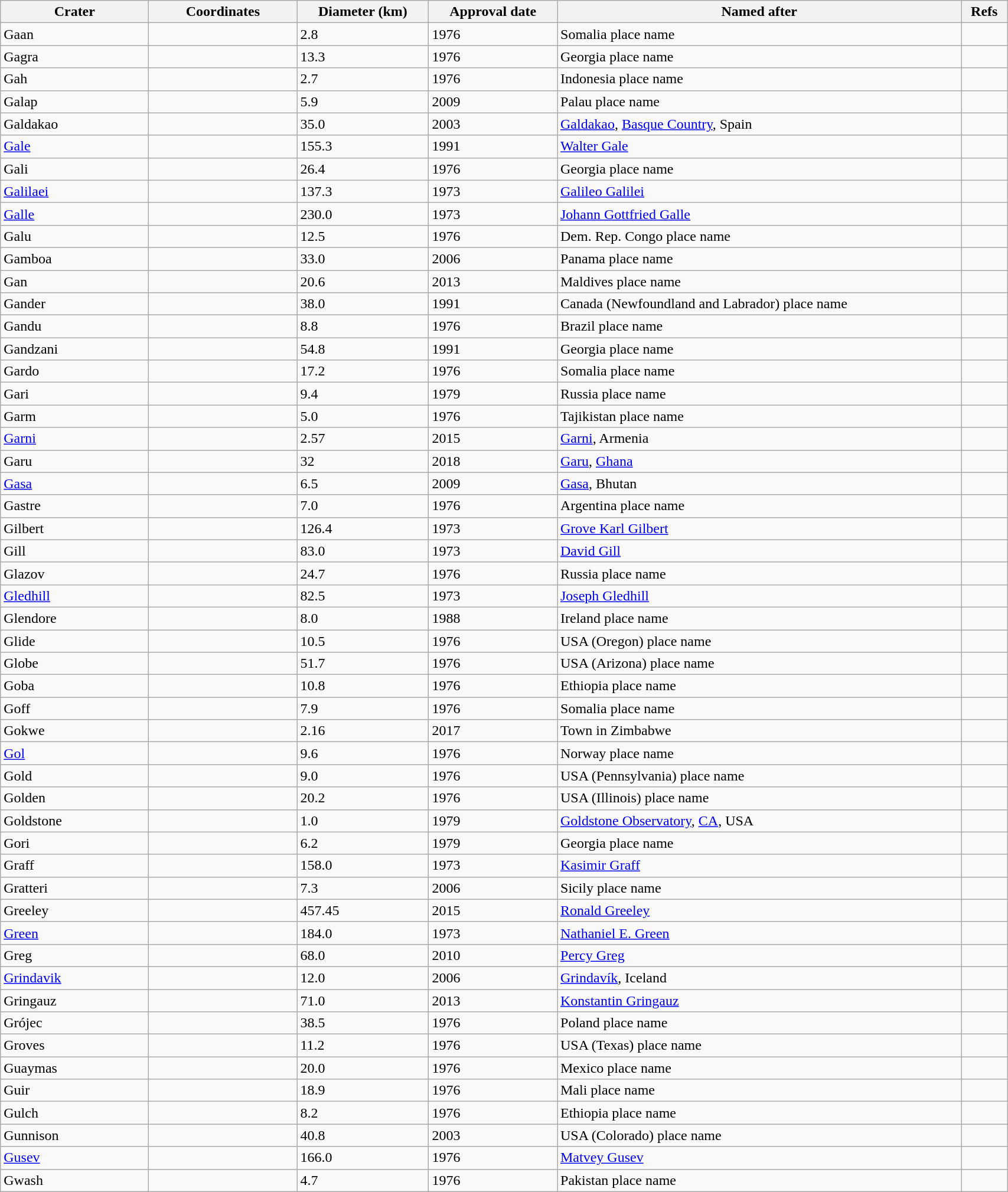<table class="wikitable" style="min-width: 90%;">
<tr>
<th style="width:10em">Crater</th>
<th style="width:10em">Coordinates</th>
<th>Diameter (km)</th>
<th>Approval date</th>
<th>Named after</th>
<th>Refs</th>
</tr>
<tr id="Gaan">
<td>Gaan</td>
<td></td>
<td>2.8</td>
<td>1976</td>
<td>Somalia place name</td>
<td></td>
</tr>
<tr id="Gagra">
<td>Gagra</td>
<td></td>
<td>13.3</td>
<td>1976</td>
<td>Georgia place name</td>
<td></td>
</tr>
<tr id="Gah">
<td>Gah</td>
<td></td>
<td>2.7</td>
<td>1976</td>
<td>Indonesia place name</td>
<td></td>
</tr>
<tr id="Galap">
<td>Galap</td>
<td></td>
<td>5.9</td>
<td>2009</td>
<td>Palau place name</td>
<td></td>
</tr>
<tr id="Galdakao">
<td>Galdakao</td>
<td></td>
<td>35.0</td>
<td>2003</td>
<td><a href='#'>Galdakao</a>, <a href='#'>Basque Country</a>, Spain</td>
<td></td>
</tr>
<tr id="Gale">
<td><a href='#'>Gale</a></td>
<td></td>
<td>155.3</td>
<td>1991</td>
<td><a href='#'>Walter Gale</a></td>
<td></td>
</tr>
<tr id="Gali">
<td>Gali</td>
<td></td>
<td>26.4</td>
<td>1976</td>
<td>Georgia place name</td>
<td></td>
</tr>
<tr id="Galilaei">
<td><a href='#'>Galilaei</a></td>
<td></td>
<td>137.3</td>
<td>1973</td>
<td><a href='#'>Galileo Galilei</a></td>
<td></td>
</tr>
<tr id="Galle">
<td><a href='#'>Galle</a></td>
<td></td>
<td>230.0</td>
<td>1973</td>
<td><a href='#'>Johann Gottfried Galle</a></td>
<td></td>
</tr>
<tr id="Galu">
<td>Galu</td>
<td></td>
<td>12.5</td>
<td>1976</td>
<td>Dem. Rep. Congo place name</td>
<td></td>
</tr>
<tr id="Gamboa">
<td>Gamboa</td>
<td></td>
<td>33.0</td>
<td>2006</td>
<td>Panama place name</td>
<td></td>
</tr>
<tr id="Gan">
<td>Gan</td>
<td></td>
<td>20.6</td>
<td>2013</td>
<td>Maldives place name</td>
<td></td>
</tr>
<tr id="Gander">
<td>Gander</td>
<td></td>
<td>38.0</td>
<td>1991</td>
<td>Canada (Newfoundland and Labrador) place name</td>
<td></td>
</tr>
<tr id="Gandu">
<td>Gandu</td>
<td></td>
<td>8.8</td>
<td>1976</td>
<td>Brazil place name</td>
<td></td>
</tr>
<tr id="Gandzani">
<td>Gandzani</td>
<td></td>
<td>54.8</td>
<td>1991</td>
<td>Georgia place name</td>
<td></td>
</tr>
<tr id="Gardo">
<td>Gardo</td>
<td></td>
<td>17.2</td>
<td>1976</td>
<td>Somalia place name</td>
<td></td>
</tr>
<tr id="Gari">
<td>Gari</td>
<td></td>
<td>9.4</td>
<td>1979</td>
<td>Russia place name</td>
<td></td>
</tr>
<tr id="Garm">
<td>Garm</td>
<td></td>
<td>5.0</td>
<td>1976</td>
<td>Tajikistan place name</td>
<td></td>
</tr>
<tr id="Garni">
<td><a href='#'>Garni</a></td>
<td></td>
<td>2.57</td>
<td>2015</td>
<td><a href='#'>Garni</a>, Armenia</td>
<td></td>
</tr>
<tr id="Garu">
<td>Garu</td>
<td></td>
<td>32</td>
<td>2018</td>
<td><a href='#'>Garu</a>, <a href='#'>Ghana</a></td>
<td></td>
</tr>
<tr id="Gasa">
<td><a href='#'>Gasa</a></td>
<td></td>
<td>6.5</td>
<td>2009</td>
<td><a href='#'>Gasa</a>, Bhutan</td>
<td></td>
</tr>
<tr id="Gastre">
<td>Gastre</td>
<td></td>
<td>7.0</td>
<td>1976</td>
<td>Argentina place name</td>
<td></td>
</tr>
<tr id="Gilbert">
<td>Gilbert</td>
<td></td>
<td>126.4</td>
<td>1973</td>
<td><a href='#'>Grove Karl Gilbert</a></td>
<td></td>
</tr>
<tr id="Gill">
<td>Gill</td>
<td></td>
<td>83.0</td>
<td>1973</td>
<td><a href='#'>David Gill</a></td>
<td></td>
</tr>
<tr id="Glazov">
<td>Glazov</td>
<td></td>
<td>24.7</td>
<td>1976</td>
<td>Russia place name</td>
<td></td>
</tr>
<tr id="Gledhill">
<td><a href='#'>Gledhill</a></td>
<td></td>
<td>82.5</td>
<td>1973</td>
<td><a href='#'>Joseph Gledhill</a></td>
<td></td>
</tr>
<tr id="Glendore">
<td>Glendore</td>
<td></td>
<td>8.0</td>
<td>1988</td>
<td>Ireland place name</td>
<td></td>
</tr>
<tr id="Glide">
<td>Glide</td>
<td></td>
<td>10.5</td>
<td>1976</td>
<td>USA (Oregon) place name</td>
<td></td>
</tr>
<tr id="Globe">
<td>Globe</td>
<td></td>
<td>51.7</td>
<td>1976</td>
<td>USA (Arizona) place name</td>
<td></td>
</tr>
<tr id="Goba">
<td>Goba</td>
<td></td>
<td>10.8</td>
<td>1976</td>
<td>Ethiopia place name</td>
<td></td>
</tr>
<tr id="Goff">
<td>Goff</td>
<td></td>
<td>7.9</td>
<td>1976</td>
<td>Somalia place name</td>
<td></td>
</tr>
<tr id="Gokwe">
<td>Gokwe</td>
<td></td>
<td>2.16</td>
<td>2017</td>
<td>Town in Zimbabwe</td>
<td></td>
</tr>
<tr id="Gol">
<td><a href='#'>Gol</a></td>
<td></td>
<td>9.6</td>
<td>1976</td>
<td>Norway place name</td>
<td></td>
</tr>
<tr id="Gold">
<td>Gold</td>
<td></td>
<td>9.0</td>
<td>1976</td>
<td>USA (Pennsylvania) place name</td>
<td></td>
</tr>
<tr id="Golden">
<td>Golden</td>
<td></td>
<td>20.2</td>
<td>1976</td>
<td>USA (Illinois) place name</td>
<td></td>
</tr>
<tr id="Goldstone">
<td>Goldstone</td>
<td></td>
<td>1.0</td>
<td>1979</td>
<td><a href='#'>Goldstone Observatory</a>, <a href='#'>CA</a>, USA</td>
<td></td>
</tr>
<tr id="Gori">
<td>Gori</td>
<td></td>
<td>6.2</td>
<td>1979</td>
<td>Georgia place name</td>
<td></td>
</tr>
<tr id="Graff">
<td>Graff</td>
<td></td>
<td>158.0</td>
<td>1973</td>
<td><a href='#'>Kasimir Graff</a></td>
<td></td>
</tr>
<tr id="Gratteri">
<td>Gratteri</td>
<td></td>
<td>7.3</td>
<td>2006</td>
<td>Sicily place name</td>
<td></td>
</tr>
<tr id="Greeley">
<td>Greeley</td>
<td></td>
<td>457.45</td>
<td>2015</td>
<td><a href='#'>Ronald Greeley</a></td>
<td></td>
</tr>
<tr id="Green">
<td><a href='#'>Green</a></td>
<td></td>
<td>184.0</td>
<td>1973</td>
<td><a href='#'>Nathaniel E. Green</a></td>
<td></td>
</tr>
<tr id="Greg">
<td>Greg</td>
<td></td>
<td>68.0</td>
<td>2010</td>
<td><a href='#'>Percy Greg</a></td>
<td></td>
</tr>
<tr id="Grindavik">
<td><a href='#'>Grindavik</a></td>
<td></td>
<td>12.0</td>
<td>2006</td>
<td><a href='#'>Grindavík</a>, Iceland</td>
<td></td>
</tr>
<tr id="Gringauz">
<td>Gringauz</td>
<td></td>
<td>71.0</td>
<td>2013</td>
<td><a href='#'>Konstantin Gringauz</a></td>
<td></td>
</tr>
<tr id="Grojec">
<td>Grójec</td>
<td></td>
<td>38.5</td>
<td>1976</td>
<td>Poland place name</td>
<td></td>
</tr>
<tr id="Groves">
<td>Groves</td>
<td></td>
<td>11.2</td>
<td>1976</td>
<td>USA (Texas) place name</td>
<td></td>
</tr>
<tr id="Guaymas">
<td>Guaymas</td>
<td></td>
<td>20.0</td>
<td>1976</td>
<td>Mexico place name</td>
<td></td>
</tr>
<tr id="Guir">
<td>Guir</td>
<td></td>
<td>18.9</td>
<td>1976</td>
<td>Mali place name</td>
<td></td>
</tr>
<tr id="Gulch">
<td>Gulch</td>
<td></td>
<td>8.2</td>
<td>1976</td>
<td>Ethiopia place name</td>
<td></td>
</tr>
<tr id="Gunnison">
<td>Gunnison</td>
<td></td>
<td>40.8</td>
<td>2003</td>
<td>USA (Colorado) place name</td>
<td></td>
</tr>
<tr id="Gusev">
<td><a href='#'>Gusev</a></td>
<td></td>
<td>166.0</td>
<td>1976</td>
<td><a href='#'>Matvey Gusev</a></td>
<td></td>
</tr>
<tr id="Gwash">
<td>Gwash</td>
<td></td>
<td>4.7</td>
<td>1976</td>
<td>Pakistan place name</td>
<td></td>
</tr>
</table>
